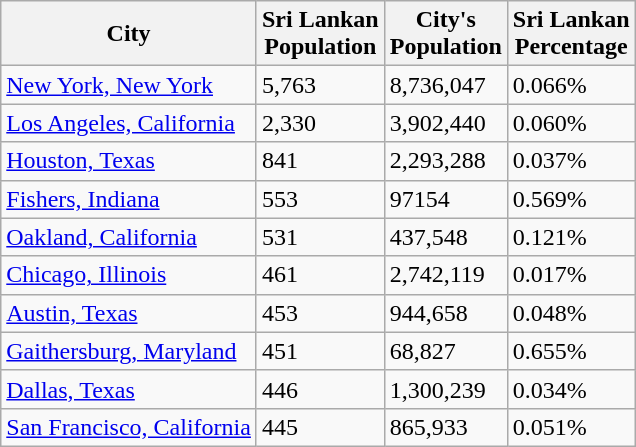<table class="wikitable sortable">
<tr>
<th>City</th>
<th>Sri Lankan<br>Population</th>
<th>City's<br>Population</th>
<th>Sri Lankan<br>Percentage</th>
</tr>
<tr>
<td><a href='#'>New York, New York</a></td>
<td>5,763</td>
<td>8,736,047</td>
<td>0.066%</td>
</tr>
<tr>
<td><a href='#'>Los Angeles, California</a></td>
<td>2,330</td>
<td>3,902,440</td>
<td>0.060%</td>
</tr>
<tr>
<td><a href='#'>Houston, Texas</a></td>
<td>841</td>
<td>2,293,288</td>
<td>0.037%</td>
</tr>
<tr>
<td><a href='#'>Fishers, Indiana</a></td>
<td>553</td>
<td>97154</td>
<td>0.569%</td>
</tr>
<tr>
<td><a href='#'>Oakland, California</a></td>
<td>531</td>
<td>437,548</td>
<td>0.121%</td>
</tr>
<tr>
<td><a href='#'>Chicago, Illinois</a></td>
<td>461</td>
<td>2,742,119</td>
<td>0.017%</td>
</tr>
<tr>
<td><a href='#'>Austin, Texas</a></td>
<td>453</td>
<td>944,658</td>
<td>0.048%</td>
</tr>
<tr>
<td><a href='#'>Gaithersburg, Maryland</a></td>
<td>451</td>
<td>68,827</td>
<td>0.655%</td>
</tr>
<tr>
<td><a href='#'>Dallas, Texas</a></td>
<td>446</td>
<td>1,300,239</td>
<td>0.034%</td>
</tr>
<tr>
<td><a href='#'>San Francisco, California</a></td>
<td>445</td>
<td>865,933</td>
<td>0.051%</td>
</tr>
</table>
